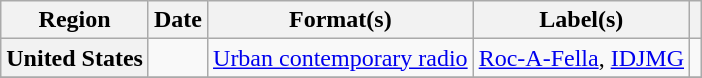<table class="wikitable plainrowheaders" style="text-align:left">
<tr>
<th scope="col">Region</th>
<th scope="col">Date</th>
<th scope="col">Format(s)</th>
<th scope="col">Label(s)</th>
<th scope="col"></th>
</tr>
<tr>
<th scope="row">United States</th>
<td></td>
<td><a href='#'>Urban contemporary radio</a></td>
<td><a href='#'>Roc-A-Fella</a>, <a href='#'>IDJMG</a></td>
<td></td>
</tr>
<tr>
</tr>
</table>
